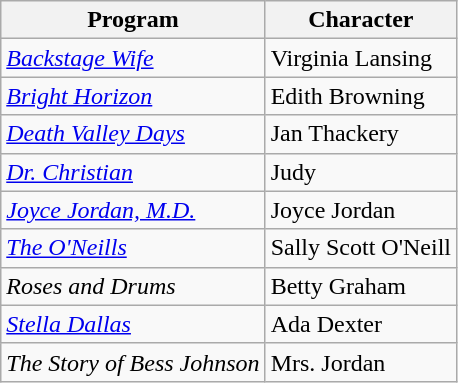<table class="wikitable">
<tr>
<th>Program</th>
<th>Character</th>
</tr>
<tr>
<td><em><a href='#'>Backstage Wife</a></em></td>
<td>Virginia Lansing</td>
</tr>
<tr>
<td><em><a href='#'>Bright Horizon</a></em></td>
<td>Edith Browning</td>
</tr>
<tr>
<td><em><a href='#'>Death Valley Days</a></em></td>
<td>Jan Thackery</td>
</tr>
<tr>
<td><em><a href='#'>Dr. Christian</a></em></td>
<td>Judy</td>
</tr>
<tr>
<td><em><a href='#'>Joyce Jordan, M.D.</a></em></td>
<td>Joyce Jordan</td>
</tr>
<tr>
<td><em><a href='#'>The O'Neills</a></em></td>
<td>Sally Scott O'Neill</td>
</tr>
<tr>
<td><em>Roses and Drums</em></td>
<td>Betty Graham</td>
</tr>
<tr>
<td><em><a href='#'>Stella Dallas</a></em></td>
<td>Ada Dexter</td>
</tr>
<tr>
<td><em>The Story of Bess Johnson</em></td>
<td>Mrs. Jordan</td>
</tr>
</table>
